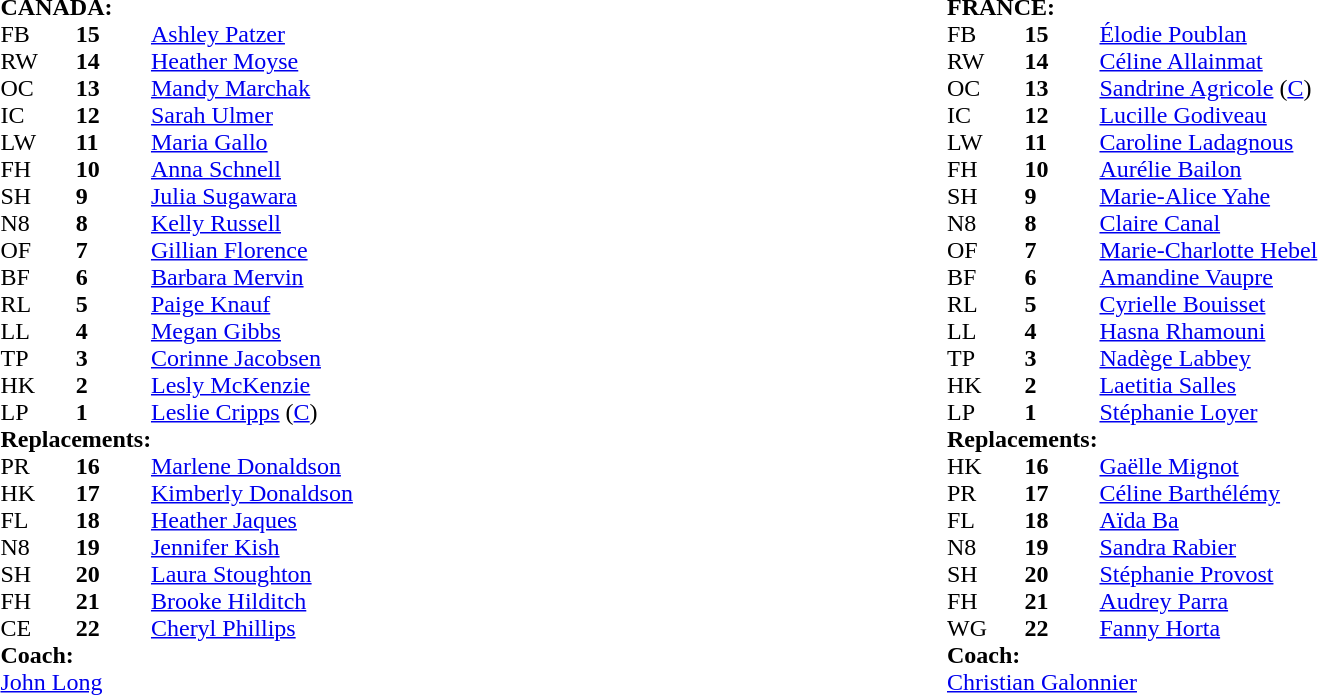<table style="width:100%">
<tr>
<td width="50%"><br><table cellspacing="0" cellpadding="0">
<tr>
<td colspan="4"><strong>CANADA:</strong></td>
</tr>
<tr>
<th width="4%"></th>
<th width="4%"></th>
<th width="21%"></th>
<th width="21%"></th>
</tr>
<tr>
<td>FB</td>
<td><strong>15</strong></td>
<td><a href='#'>Ashley Patzer</a></td>
<td></td>
</tr>
<tr>
<td>RW</td>
<td><strong>14</strong></td>
<td><a href='#'>Heather Moyse</a></td>
</tr>
<tr>
<td>OC</td>
<td><strong>13</strong></td>
<td><a href='#'>Mandy Marchak</a></td>
</tr>
<tr>
<td>IC</td>
<td><strong>12</strong></td>
<td><a href='#'>Sarah Ulmer</a></td>
</tr>
<tr>
<td>LW</td>
<td><strong>11</strong></td>
<td><a href='#'>Maria Gallo</a></td>
</tr>
<tr>
<td>FH</td>
<td><strong>10</strong></td>
<td><a href='#'>Anna Schnell</a></td>
<td></td>
</tr>
<tr>
<td>SH</td>
<td><strong>9</strong></td>
<td><a href='#'>Julia Sugawara</a></td>
<td></td>
</tr>
<tr>
<td>N8</td>
<td><strong>8</strong></td>
<td><a href='#'>Kelly Russell</a></td>
</tr>
<tr>
<td>OF</td>
<td><strong>7</strong></td>
<td><a href='#'>Gillian Florence</a></td>
<td> </td>
</tr>
<tr>
<td>BF</td>
<td><strong>6</strong></td>
<td><a href='#'>Barbara Mervin</a></td>
<td></td>
</tr>
<tr>
<td>RL</td>
<td><strong>5</strong></td>
<td><a href='#'>Paige Knauf</a></td>
</tr>
<tr>
<td>LL</td>
<td><strong>4</strong></td>
<td><a href='#'>Megan Gibbs</a></td>
</tr>
<tr>
<td>TP</td>
<td><strong>3</strong></td>
<td><a href='#'>Corinne Jacobsen</a></td>
<td></td>
</tr>
<tr>
<td>HK</td>
<td><strong>2</strong></td>
<td><a href='#'>Lesly McKenzie</a></td>
<td></td>
</tr>
<tr>
<td>LP</td>
<td><strong>1</strong></td>
<td><a href='#'>Leslie Cripps</a> (<a href='#'>C</a>)</td>
</tr>
<tr>
<td colspan=4><strong>Replacements:</strong></td>
</tr>
<tr>
<td>PR</td>
<td><strong>16</strong></td>
<td><a href='#'>Marlene Donaldson</a></td>
<td>  </td>
</tr>
<tr>
<td>HK</td>
<td><strong>17</strong></td>
<td><a href='#'>Kimberly Donaldson</a></td>
<td> </td>
</tr>
<tr>
<td>FL</td>
<td><strong>18</strong></td>
<td><a href='#'>Heather Jaques</a></td>
<td> </td>
</tr>
<tr>
<td>N8</td>
<td><strong>19</strong></td>
<td><a href='#'>Jennifer Kish</a></td>
<td></td>
</tr>
<tr>
<td>SH</td>
<td><strong>20</strong></td>
<td><a href='#'>Laura Stoughton</a></td>
<td></td>
</tr>
<tr>
<td>FH</td>
<td><strong>21</strong></td>
<td><a href='#'>Brooke Hilditch</a></td>
<td></td>
</tr>
<tr>
<td>CE</td>
<td><strong>22</strong></td>
<td><a href='#'>Cheryl Phillips</a></td>
<td></td>
</tr>
<tr>
<td colspan="4"><strong>Coach:</strong></td>
</tr>
<tr>
<td colspan="4"> <a href='#'>John Long</a></td>
</tr>
<tr>
</tr>
</table>
</td>
<td width="50%"><br><table cellspacing="0" cellpadding="0">
<tr>
<td colspan="4"><strong>FRANCE:</strong></td>
</tr>
<tr>
<th width="4%"></th>
<th width="4%"></th>
<th width="21%"></th>
<th width="21%"></th>
</tr>
<tr>
<td>FB</td>
<td><strong>15</strong></td>
<td><a href='#'>Élodie Poublan</a></td>
</tr>
<tr>
<td>RW</td>
<td><strong>14</strong></td>
<td><a href='#'>Céline Allainmat</a></td>
<td></td>
</tr>
<tr>
<td>OC</td>
<td><strong>13</strong></td>
<td><a href='#'>Sandrine Agricole</a> (<a href='#'>C</a>)</td>
<td></td>
</tr>
<tr>
<td>IC</td>
<td><strong>12</strong></td>
<td><a href='#'>Lucille Godiveau</a></td>
</tr>
<tr>
<td>LW</td>
<td><strong>11</strong></td>
<td><a href='#'>Caroline Ladagnous</a></td>
</tr>
<tr>
<td>FH</td>
<td><strong>10</strong></td>
<td><a href='#'>Aurélie Bailon</a></td>
<td></td>
</tr>
<tr>
<td>SH</td>
<td><strong>9</strong></td>
<td><a href='#'>Marie-Alice Yahe</a></td>
</tr>
<tr>
<td>N8</td>
<td><strong>8</strong></td>
<td><a href='#'>Claire Canal</a></td>
</tr>
<tr>
<td>OF</td>
<td><strong>7</strong></td>
<td><a href='#'>Marie-Charlotte Hebel</a></td>
</tr>
<tr>
<td>BF</td>
<td><strong>6</strong></td>
<td><a href='#'>Amandine Vaupre</a></td>
<td></td>
</tr>
<tr>
<td>RL</td>
<td><strong>5</strong></td>
<td><a href='#'>Cyrielle Bouisset</a></td>
</tr>
<tr>
<td>LL</td>
<td><strong>4</strong></td>
<td><a href='#'>Hasna Rhamouni</a></td>
<td></td>
</tr>
<tr>
<td>TP</td>
<td><strong>3</strong></td>
<td><a href='#'>Nadège Labbey</a></td>
</tr>
<tr>
<td>HK</td>
<td><strong>2</strong></td>
<td><a href='#'>Laetitia Salles</a></td>
<td></td>
</tr>
<tr>
<td>LP</td>
<td><strong>1</strong></td>
<td><a href='#'>Stéphanie Loyer</a></td>
</tr>
<tr>
<td colspan=4><strong>Replacements:</strong></td>
</tr>
<tr>
<td>HK</td>
<td><strong>16</strong></td>
<td><a href='#'>Gaëlle Mignot</a></td>
<td></td>
</tr>
<tr>
<td>PR</td>
<td><strong>17</strong></td>
<td><a href='#'>Céline Barthélémy</a></td>
</tr>
<tr>
<td>FL</td>
<td><strong>18</strong></td>
<td><a href='#'>Aïda Ba</a></td>
<td></td>
</tr>
<tr>
<td>N8</td>
<td><strong>19</strong></td>
<td><a href='#'>Sandra Rabier</a></td>
<td></td>
</tr>
<tr>
<td>SH</td>
<td><strong>20</strong></td>
<td><a href='#'>Stéphanie Provost</a></td>
</tr>
<tr>
<td>FH</td>
<td><strong>21</strong></td>
<td><a href='#'>Audrey Parra</a></td>
<td></td>
</tr>
<tr>
<td>WG</td>
<td><strong>22</strong></td>
<td><a href='#'>Fanny Horta</a></td>
<td></td>
</tr>
<tr>
<td colspan="4"><strong>Coach:</strong></td>
</tr>
<tr>
<td colspan="4"> <a href='#'>Christian Galonnier</a></td>
</tr>
<tr>
</tr>
</table>
</td>
</tr>
</table>
